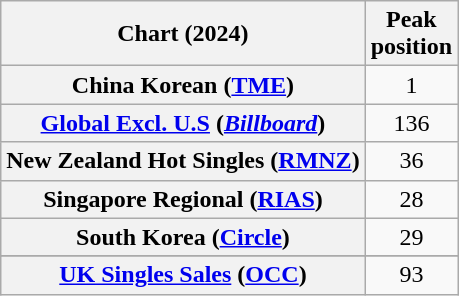<table class="wikitable sortable plainrowheaders" style="text-align:center">
<tr>
<th scope="col">Chart (2024)</th>
<th scope="col">Peak<br>position</th>
</tr>
<tr>
<th scope="row">China Korean (<a href='#'>TME</a>)</th>
<td>1</td>
</tr>
<tr>
<th scope="row"><a href='#'>Global Excl. U.S</a> (<em><a href='#'>Billboard</a></em>)</th>
<td>136</td>
</tr>
<tr>
<th scope="row">New Zealand Hot Singles (<a href='#'>RMNZ</a>)</th>
<td>36</td>
</tr>
<tr>
<th scope="row">Singapore Regional (<a href='#'>RIAS</a>)</th>
<td>28</td>
</tr>
<tr>
<th scope="row">South Korea (<a href='#'>Circle</a>)</th>
<td>29</td>
</tr>
<tr>
</tr>
<tr>
<th scope="row"><a href='#'>UK Singles Sales</a> (<a href='#'>OCC</a>)</th>
<td>93</td>
</tr>
</table>
